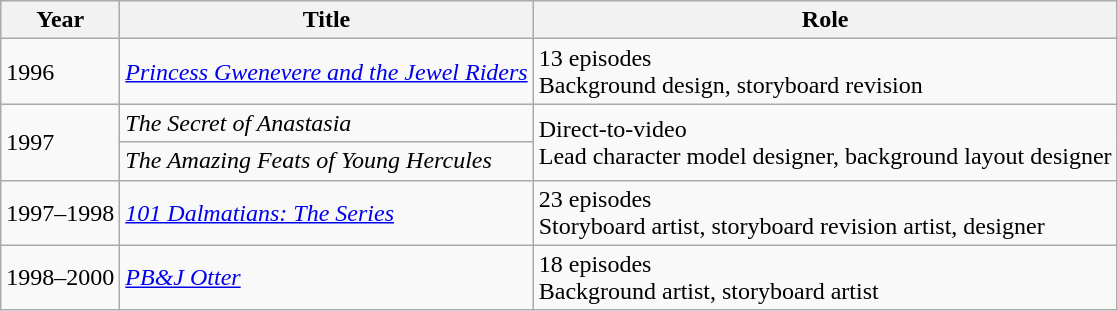<table class="wikitable">
<tr>
<th>Year</th>
<th>Title</th>
<th>Role</th>
</tr>
<tr>
<td>1996</td>
<td><em><a href='#'>Princess Gwenevere and the Jewel Riders</a></em></td>
<td>13 episodes<br>Background design, storyboard revision</td>
</tr>
<tr>
<td rowspan="2">1997</td>
<td><em>The Secret of Anastasia</em></td>
<td rowspan="2">Direct-to-video<br>Lead character model designer, background layout designer</td>
</tr>
<tr>
<td><em>The Amazing Feats of Young Hercules</em></td>
</tr>
<tr>
<td>1997–1998</td>
<td><em><a href='#'>101 Dalmatians: The Series</a></em></td>
<td>23 episodes<br>Storyboard artist, storyboard revision artist, designer</td>
</tr>
<tr>
<td>1998–2000</td>
<td><em><a href='#'>PB&J Otter</a></em></td>
<td>18 episodes<br>Background artist, storyboard artist</td>
</tr>
</table>
